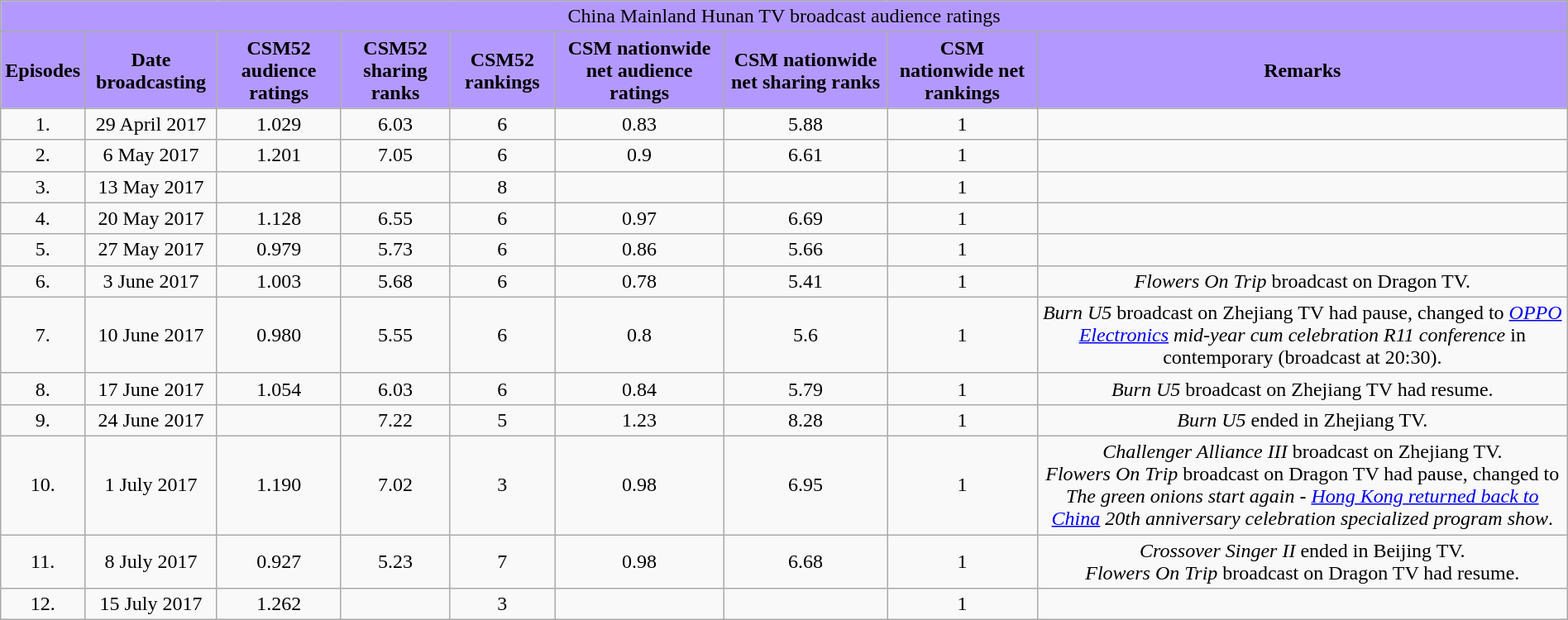<table class="wikitable sortable mw-collapsible" width="100%" style="text-align:center">
<tr style="background:#B399FF">
<td colspan="9">China Mainland Hunan TV broadcast audience ratings</td>
</tr>
<tr style="background:#B399FF">
<td><strong>Episodes</strong></td>
<td><strong>Date broadcasting</strong></td>
<td><strong>CSM52 audience ratings</strong></td>
<td><strong>CSM52 sharing ranks</strong></td>
<td><strong>CSM52 rankings</strong></td>
<td><strong>CSM nationwide net audience ratings</strong></td>
<td><strong>CSM nationwide net sharing ranks</strong></td>
<td><strong>CSM nationwide net rankings</strong></td>
<td><strong>Remarks</strong></td>
</tr>
<tr>
<td>1.</td>
<td>29 April 2017</td>
<td>1.029</td>
<td>6.03</td>
<td>6</td>
<td>0.83</td>
<td>5.88</td>
<td>1</td>
<td></td>
</tr>
<tr>
<td>2.</td>
<td>6 May 2017</td>
<td>1.201</td>
<td>7.05</td>
<td>6</td>
<td>0.9</td>
<td>6.61</td>
<td>1</td>
<td></td>
</tr>
<tr>
<td>3.</td>
<td>13 May 2017</td>
<td></td>
<td></td>
<td>8</td>
<td></td>
<td></td>
<td>1</td>
<td></td>
</tr>
<tr>
<td>4.</td>
<td>20 May 2017</td>
<td>1.128</td>
<td>6.55</td>
<td>6</td>
<td>0.97</td>
<td>6.69</td>
<td>1</td>
<td></td>
</tr>
<tr>
<td>5.</td>
<td>27 May 2017</td>
<td>0.979</td>
<td>5.73</td>
<td>6</td>
<td>0.86</td>
<td>5.66</td>
<td>1</td>
<td></td>
</tr>
<tr>
<td>6.</td>
<td>3 June 2017</td>
<td>1.003</td>
<td>5.68</td>
<td>6</td>
<td>0.78</td>
<td>5.41</td>
<td>1</td>
<td><em>Flowers On Trip</em> broadcast on Dragon TV.</td>
</tr>
<tr>
<td>7.</td>
<td>10 June 2017</td>
<td>0.980</td>
<td>5.55</td>
<td>6</td>
<td>0.8</td>
<td>5.6</td>
<td>1</td>
<td><em>Burn U5</em> broadcast on Zhejiang TV had pause, changed to <em><a href='#'>OPPO Electronics</a> mid-year cum celebration R11 conference</em> in contemporary (broadcast at 20:30).</td>
</tr>
<tr>
<td>8.</td>
<td>17 June 2017</td>
<td>1.054</td>
<td>6.03</td>
<td>6</td>
<td>0.84</td>
<td>5.79</td>
<td>1</td>
<td><em>Burn U5</em> broadcast on Zhejiang TV had resume.</td>
</tr>
<tr>
<td>9.</td>
<td>24 June 2017</td>
<td></td>
<td>7.22</td>
<td>5</td>
<td>1.23</td>
<td>8.28</td>
<td>1</td>
<td><em>Burn U5</em> ended in Zhejiang TV.</td>
</tr>
<tr>
<td>10.</td>
<td>1 July 2017</td>
<td>1.190</td>
<td>7.02</td>
<td>3</td>
<td>0.98</td>
<td>6.95</td>
<td>1</td>
<td><em>Challenger Alliance III</em> broadcast on Zhejiang TV. <br> <em>Flowers On Trip</em> broadcast on Dragon TV had pause, changed to <em>The green onions start again - <a href='#'>Hong Kong returned back to China</a> 20th anniversary celebration specialized program show</em>.</td>
</tr>
<tr>
<td>11.</td>
<td>8 July 2017</td>
<td>0.927</td>
<td>5.23</td>
<td>7</td>
<td>0.98</td>
<td>6.68</td>
<td>1</td>
<td><em>Crossover Singer II</em> ended in Beijing TV. <br> <em>Flowers On Trip</em> broadcast on Dragon TV had resume.</td>
</tr>
<tr>
<td>12.</td>
<td>15 July 2017</td>
<td>1.262</td>
<td></td>
<td>3</td>
<td></td>
<td></td>
<td>1</td>
<td></td>
</tr>
</table>
